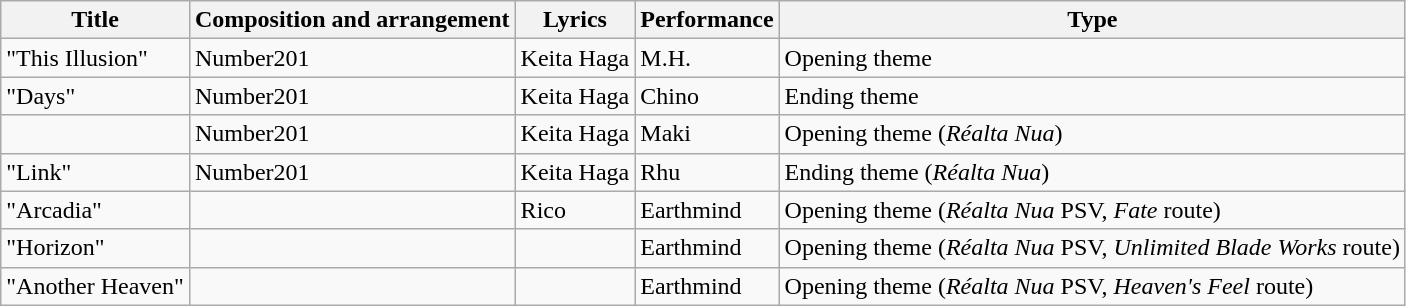<table class="wikitable" style="width: auto;">
<tr>
<th>Title</th>
<th>Composition and arrangement</th>
<th>Lyrics</th>
<th>Performance</th>
<th>Type</th>
</tr>
<tr>
<td>"This Illusion"</td>
<td>Number201</td>
<td>Keita Haga</td>
<td>M.H.</td>
<td>Opening theme</td>
</tr>
<tr>
<td>"Days"</td>
<td>Number201</td>
<td>Keita Haga</td>
<td>Chino</td>
<td>Ending theme</td>
</tr>
<tr>
<td></td>
<td>Number201</td>
<td>Keita Haga</td>
<td>Maki</td>
<td>Opening theme (<em>Réalta Nua</em>)</td>
</tr>
<tr>
<td>"Link"</td>
<td>Number201</td>
<td>Keita Haga</td>
<td>Rhu</td>
<td>Ending theme (<em>Réalta Nua</em>)</td>
</tr>
<tr>
<td>"Arcadia"</td>
<td></td>
<td>Rico</td>
<td>Earthmind</td>
<td>Opening theme (<em>Réalta Nua</em> PSV, <em>Fate</em> route)</td>
</tr>
<tr>
<td>"Horizon"</td>
<td></td>
<td></td>
<td>Earthmind</td>
<td>Opening theme (<em>Réalta Nua</em> PSV, <em>Unlimited Blade Works</em> route)</td>
</tr>
<tr>
<td>"Another Heaven"</td>
<td></td>
<td></td>
<td>Earthmind</td>
<td>Opening theme (<em>Réalta Nua</em> PSV, <em>Heaven's Feel</em> route)</td>
</tr>
</table>
